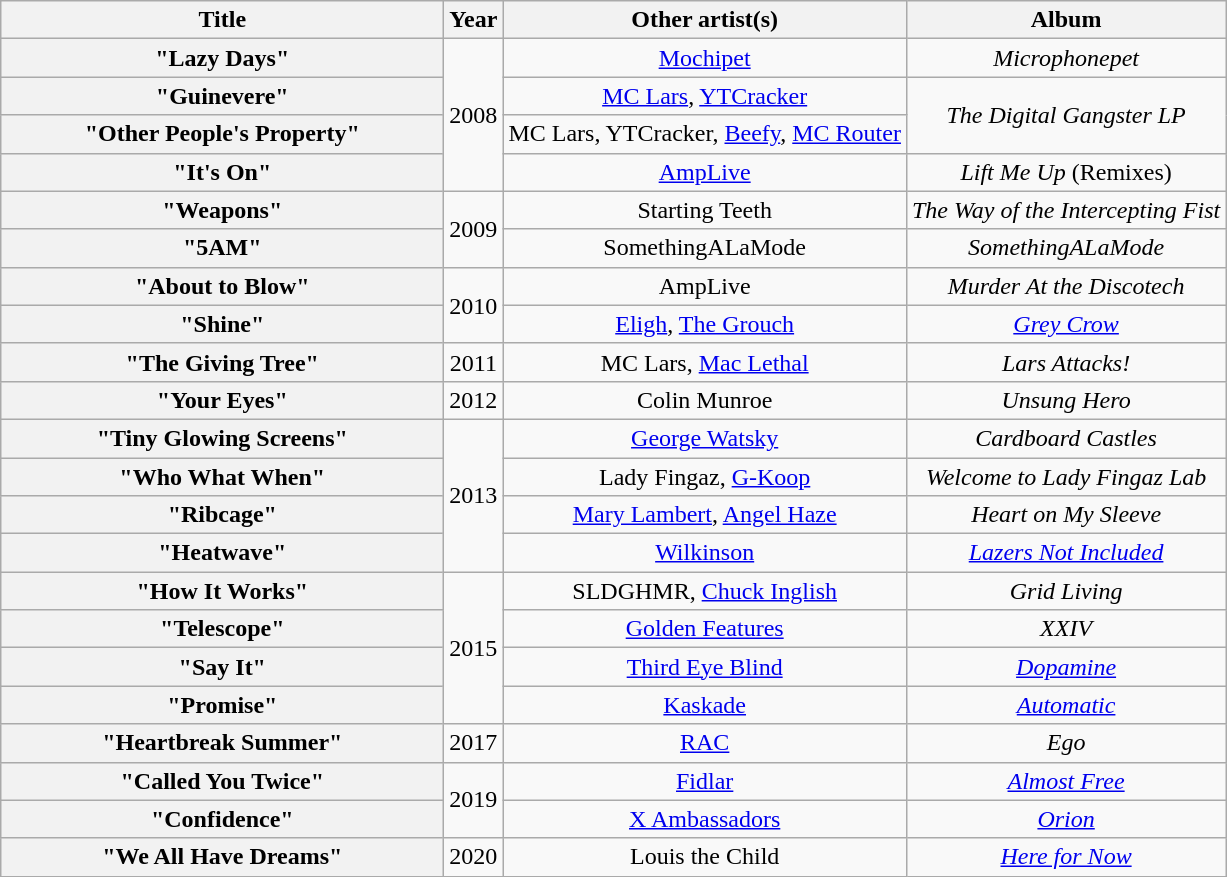<table class="wikitable plainrowheaders" style="text-align:center;">
<tr>
<th scope="col" style="width:18em;">Title</th>
<th scope="col">Year</th>
<th scope="col">Other artist(s)</th>
<th scope="col">Album</th>
</tr>
<tr>
<th scope="row">"Lazy Days"</th>
<td rowspan="4">2008</td>
<td><a href='#'>Mochipet</a></td>
<td><em>Microphonepet</em></td>
</tr>
<tr>
<th scope="row">"Guinevere"</th>
<td><a href='#'>MC Lars</a>, <a href='#'>YTCracker</a></td>
<td rowspan="2"><em>The Digital Gangster LP</em></td>
</tr>
<tr>
<th scope="row">"Other People's Property"</th>
<td>MC Lars, YTCracker, <a href='#'>Beefy</a>, <a href='#'>MC Router</a></td>
</tr>
<tr>
<th scope="row">"It's On"</th>
<td><a href='#'>AmpLive</a></td>
<td><em>Lift Me Up</em> (Remixes)</td>
</tr>
<tr>
<th scope="row">"Weapons"</th>
<td rowspan="2">2009</td>
<td>Starting Teeth</td>
<td><em>The Way of the Intercepting Fist</em></td>
</tr>
<tr>
<th scope="row">"5AM"</th>
<td>SomethingALaMode</td>
<td><em>SomethingALaMode</em></td>
</tr>
<tr>
<th scope="row">"About to Blow"</th>
<td rowspan="2">2010</td>
<td>AmpLive</td>
<td><em>Murder At the Discotech</em></td>
</tr>
<tr>
<th scope="row">"Shine"</th>
<td><a href='#'>Eligh</a>, <a href='#'>The Grouch</a></td>
<td><em><a href='#'>Grey Crow</a></em></td>
</tr>
<tr>
<th scope="row">"The Giving Tree"</th>
<td>2011</td>
<td>MC Lars, <a href='#'>Mac Lethal</a></td>
<td><em>Lars Attacks!</em></td>
</tr>
<tr>
<th scope="row">"Your Eyes"</th>
<td>2012</td>
<td>Colin Munroe</td>
<td><em>Unsung Hero</em></td>
</tr>
<tr>
<th scope="row">"Tiny Glowing Screens"</th>
<td rowspan="4">2013</td>
<td><a href='#'>George Watsky</a></td>
<td><em>Cardboard Castles</em></td>
</tr>
<tr>
<th scope="row">"Who What When"</th>
<td>Lady Fingaz, <a href='#'>G-Koop</a></td>
<td><em>Welcome to Lady Fingaz Lab</em></td>
</tr>
<tr>
<th scope="row">"Ribcage"</th>
<td><a href='#'>Mary Lambert</a>, <a href='#'>Angel Haze</a></td>
<td><em>Heart on My Sleeve</em></td>
</tr>
<tr>
<th scope="row">"Heatwave"</th>
<td><a href='#'>Wilkinson</a></td>
<td><em><a href='#'>Lazers Not Included</a></em></td>
</tr>
<tr>
<th scope="row">"How It Works"</th>
<td rowspan="4">2015</td>
<td>SLDGHMR, <a href='#'>Chuck Inglish</a></td>
<td><em>Grid Living</em></td>
</tr>
<tr>
<th scope="row">"Telescope"</th>
<td><a href='#'>Golden Features</a></td>
<td><em>XXIV</em></td>
</tr>
<tr>
<th scope="row">"Say It"</th>
<td><a href='#'>Third Eye Blind</a></td>
<td><a href='#'><em>Dopamine</em></a></td>
</tr>
<tr>
<th scope="row">"Promise"</th>
<td><a href='#'>Kaskade</a></td>
<td><a href='#'><em>Automatic</em></a></td>
</tr>
<tr>
<th scope="row">"Heartbreak Summer"</th>
<td>2017</td>
<td><a href='#'>RAC</a></td>
<td><em>Ego</em></td>
</tr>
<tr>
<th scope="row">"Called You Twice"</th>
<td rowspan="2">2019</td>
<td><a href='#'>Fidlar</a></td>
<td><a href='#'><em>Almost Free</em></a></td>
</tr>
<tr>
<th scope="row">"Confidence"</th>
<td><a href='#'>X Ambassadors</a></td>
<td><a href='#'><em>Orion</em></a></td>
</tr>
<tr>
<th scope="row">"We All Have Dreams"</th>
<td>2020</td>
<td>Louis the Child</td>
<td><em><a href='#'>Here for Now</a></em></td>
</tr>
</table>
